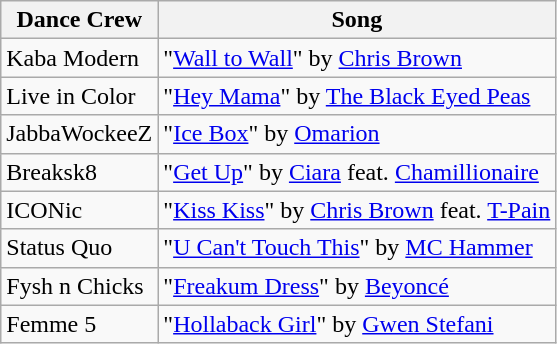<table class="wikitable" style="white-space:nowrap;" fixed;">
<tr>
<th>Dance Crew</th>
<th>Song</th>
</tr>
<tr>
<td>Kaba Modern</td>
<td>"<a href='#'>Wall to Wall</a>" by <a href='#'>Chris Brown</a></td>
</tr>
<tr>
<td>Live in Color</td>
<td>"<a href='#'>Hey Mama</a>" by <a href='#'>The Black Eyed Peas</a></td>
</tr>
<tr>
<td>JabbaWockeeZ</td>
<td>"<a href='#'>Ice Box</a>" by <a href='#'>Omarion</a></td>
</tr>
<tr>
<td>Breaksk8</td>
<td>"<a href='#'>Get Up</a>" by <a href='#'>Ciara</a> feat. <a href='#'>Chamillionaire</a></td>
</tr>
<tr>
<td>ICONic</td>
<td>"<a href='#'>Kiss Kiss</a>" by <a href='#'>Chris Brown</a> feat. <a href='#'>T-Pain</a></td>
</tr>
<tr>
<td>Status Quo</td>
<td>"<a href='#'>U Can't Touch This</a>" by <a href='#'>MC Hammer</a></td>
</tr>
<tr>
<td>Fysh n Chicks</td>
<td>"<a href='#'>Freakum Dress</a>" by <a href='#'>Beyoncé</a></td>
</tr>
<tr>
<td>Femme 5</td>
<td>"<a href='#'>Hollaback Girl</a>" by <a href='#'>Gwen Stefani</a></td>
</tr>
</table>
